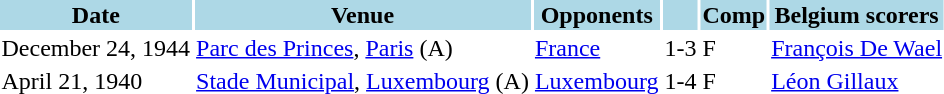<table>
<tr>
<th style="background: lightblue;">Date</th>
<th style="background: lightblue;">Venue</th>
<th style="background: lightblue;">Opponents</th>
<th style="background: lightblue;" align=center></th>
<th style="background: lightblue;" align=center>Comp</th>
<th style="background: lightblue;">Belgium scorers</th>
</tr>
<tr>
<td>December 24, 1944</td>
<td><a href='#'>Parc des Princes</a>, <a href='#'>Paris</a> (A)</td>
<td><a href='#'>France</a></td>
<td>1-3</td>
<td>F</td>
<td><a href='#'>François De Wael</a></td>
</tr>
<tr>
<td>April 21, 1940</td>
<td><a href='#'>Stade Municipal</a>, <a href='#'>Luxembourg</a> (A)</td>
<td><a href='#'>Luxembourg</a></td>
<td>1-4</td>
<td>F</td>
<td><a href='#'>Léon Gillaux</a></td>
</tr>
</table>
